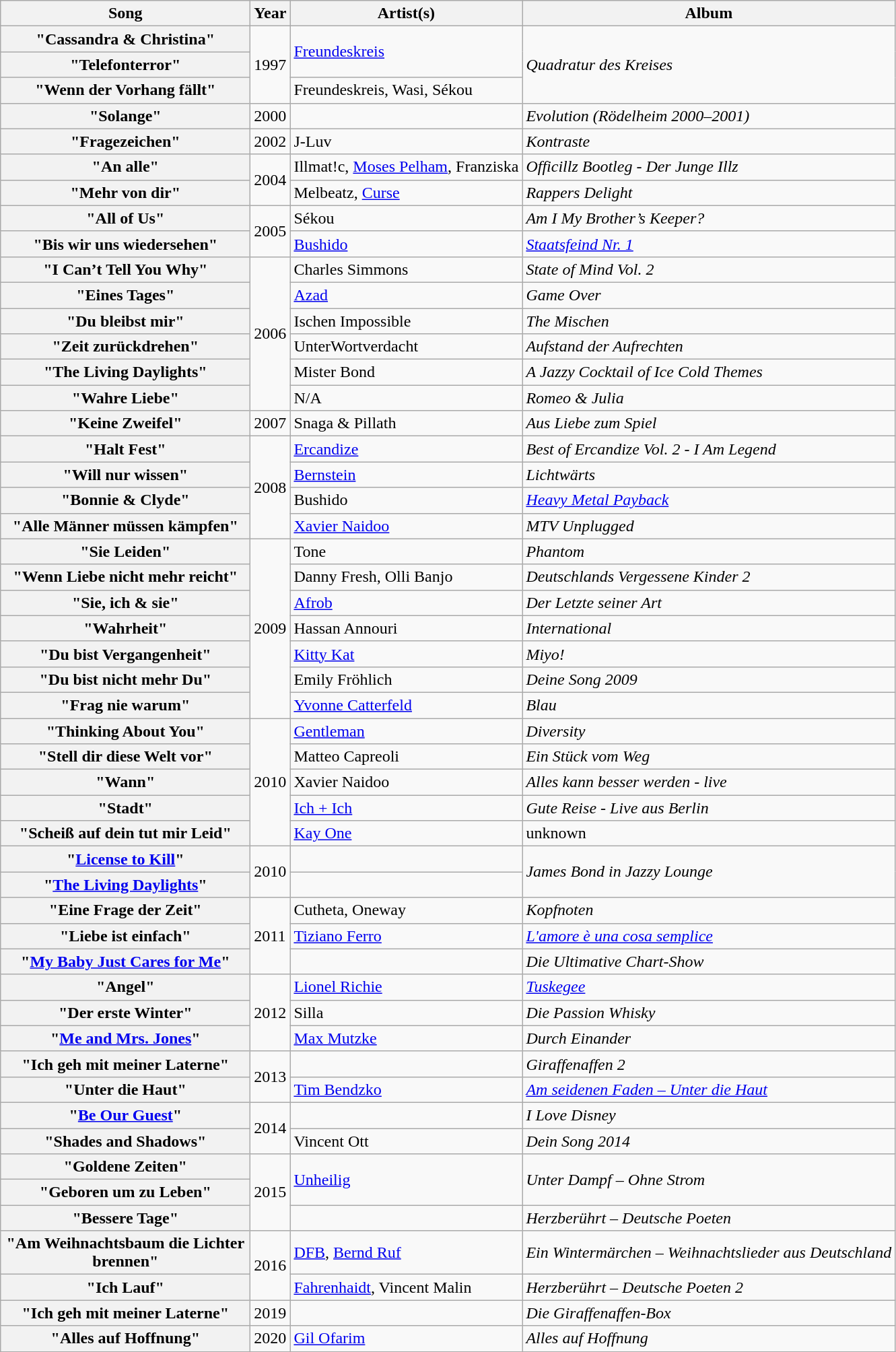<table class="wikitable plainrowheaders" border="1">
<tr>
<th scope="col" style="width:15em;">Song</th>
<th scope="col">Year</th>
<th scope="col">Artist(s)</th>
<th scope="col">Album</th>
</tr>
<tr>
<th scope="row">"Cassandra & Christina"</th>
<td rowspan="3">1997</td>
<td rowspan="2"><a href='#'>Freundeskreis</a></td>
<td rowspan="3"><em>Quadratur des Kreises</em></td>
</tr>
<tr>
<th scope="row">"Telefonterror"</th>
</tr>
<tr>
<th scope="row">"Wenn der Vorhang fällt"</th>
<td>Freundeskreis, Wasi, Sékou</td>
</tr>
<tr>
<th scope="row">"Solange"</th>
<td>2000</td>
<td></td>
<td><em> Evolution (Rödelheim 2000–2001)</em></td>
</tr>
<tr>
<th scope="row">"Fragezeichen"</th>
<td>2002</td>
<td>J-Luv</td>
<td><em>Kontraste</em></td>
</tr>
<tr>
<th scope="row">"An alle"</th>
<td rowspan="2">2004</td>
<td>Illmat!c, <a href='#'>Moses Pelham</a>, Franziska</td>
<td><em>Officillz Bootleg - Der Junge Illz</em></td>
</tr>
<tr>
<th scope="row">"Mehr von dir"</th>
<td>Melbeatz, <a href='#'>Curse</a></td>
<td><em>Rappers Delight</em></td>
</tr>
<tr>
<th scope="row">"All of Us"</th>
<td rowspan="2">2005</td>
<td>Sékou</td>
<td><em>Am I My Brother’s Keeper?</em></td>
</tr>
<tr>
<th scope="row">"Bis wir uns wiedersehen"</th>
<td><a href='#'>Bushido</a></td>
<td><em><a href='#'>Staatsfeind Nr. 1</a></em></td>
</tr>
<tr>
<th scope="row">"I Can’t Tell You Why"</th>
<td rowspan="6">2006</td>
<td>Charles Simmons</td>
<td><em>State of Mind Vol. 2</em></td>
</tr>
<tr>
<th scope="row">"Eines Tages"</th>
<td><a href='#'>Azad</a></td>
<td><em>Game Over</em></td>
</tr>
<tr>
<th scope="row">"Du bleibst mir"</th>
<td>Ischen Impossible</td>
<td><em>The Mischen</em></td>
</tr>
<tr>
<th scope="row">"Zeit zurückdrehen"</th>
<td>UnterWortverdacht</td>
<td><em>Aufstand der Aufrechten</em></td>
</tr>
<tr>
<th scope="row">"The Living Daylights"</th>
<td>Mister Bond</td>
<td><em>A Jazzy Cocktail of Ice Cold Themes</em></td>
</tr>
<tr>
<th scope="row">"Wahre Liebe"</th>
<td>N/A</td>
<td><em>Romeo & Julia</em></td>
</tr>
<tr>
<th scope="row">"Keine Zweifel"</th>
<td>2007</td>
<td>Snaga & Pillath</td>
<td><em>Aus Liebe zum Spiel</em></td>
</tr>
<tr>
<th scope="row">"Halt Fest"</th>
<td rowspan="4">2008</td>
<td><a href='#'>Ercandize</a></td>
<td><em>Best of Ercandize Vol. 2 - I Am Legend</em></td>
</tr>
<tr>
<th scope="row">"Will nur wissen"</th>
<td><a href='#'>Bernstein</a></td>
<td><em>Lichtwärts</em></td>
</tr>
<tr>
<th scope="row">"Bonnie & Clyde"</th>
<td>Bushido</td>
<td><em><a href='#'>Heavy Metal Payback</a></em></td>
</tr>
<tr>
<th scope="row">"Alle Männer müssen kämpfen"</th>
<td><a href='#'>Xavier Naidoo</a></td>
<td><em>MTV Unplugged</em></td>
</tr>
<tr>
<th scope="row">"Sie Leiden"</th>
<td rowspan="7">2009</td>
<td>Tone</td>
<td><em>Phantom</em></td>
</tr>
<tr>
<th scope="row">"Wenn Liebe nicht mehr reicht"</th>
<td>Danny Fresh, Olli Banjo</td>
<td><em>Deutschlands Vergessene Kinder 2</em></td>
</tr>
<tr>
<th scope="row">"Sie, ich & sie"</th>
<td><a href='#'>Afrob</a></td>
<td><em>Der Letzte seiner Art</em></td>
</tr>
<tr>
<th scope="row">"Wahrheit"</th>
<td>Hassan Annouri</td>
<td><em>International</em></td>
</tr>
<tr>
<th scope="row">"Du bist Vergangenheit"</th>
<td><a href='#'>Kitty Kat</a></td>
<td><em>Miyo!</em></td>
</tr>
<tr>
<th scope="row">"Du bist nicht mehr Du"</th>
<td>Emily Fröhlich</td>
<td><em>Deine Song 2009</em></td>
</tr>
<tr>
<th scope="row">"Frag nie warum"</th>
<td><a href='#'>Yvonne Catterfeld</a></td>
<td><em>Blau</em></td>
</tr>
<tr>
<th scope="row">"Thinking About You"</th>
<td rowspan="5">2010</td>
<td><a href='#'>Gentleman</a></td>
<td><em>Diversity</em></td>
</tr>
<tr>
<th scope="row">"Stell dir diese Welt vor"</th>
<td>Matteo Capreoli</td>
<td><em>Ein Stück vom Weg</em></td>
</tr>
<tr>
<th scope="row">"Wann"</th>
<td>Xavier Naidoo</td>
<td><em>Alles kann besser werden - live</em></td>
</tr>
<tr>
<th scope="row">"Stadt"</th>
<td><a href='#'>Ich + Ich</a></td>
<td><em>Gute Reise - Live aus Berlin</em></td>
</tr>
<tr>
<th scope="row">"Scheiß auf dein tut mir Leid"</th>
<td><a href='#'>Kay One</a></td>
<td>unknown</td>
</tr>
<tr>
<th scope="row">"<a href='#'>License to Kill</a>"</th>
<td rowspan="2">2010</td>
<td></td>
<td rowspan="2"><em>James Bond in Jazzy Lounge</em></td>
</tr>
<tr>
<th scope="row">"<a href='#'>The Living Daylights</a>"</th>
<td></td>
</tr>
<tr>
<th scope="row">"Eine Frage der Zeit"</th>
<td rowspan="3">2011</td>
<td>Cutheta, Oneway</td>
<td><em>Kopfnoten</em></td>
</tr>
<tr>
<th scope="row">"Liebe ist einfach"</th>
<td><a href='#'>Tiziano Ferro</a></td>
<td><em><a href='#'>L'amore è una cosa semplice</a></em></td>
</tr>
<tr>
<th scope="row">"<a href='#'>My Baby Just Cares for Me</a>"</th>
<td></td>
<td><em>Die Ultimative Chart-Show</em></td>
</tr>
<tr>
<th scope="row">"Angel"</th>
<td rowspan="3">2012</td>
<td><a href='#'>Lionel Richie</a></td>
<td><em><a href='#'>Tuskegee</a></em></td>
</tr>
<tr>
<th scope="row">"Der erste Winter"</th>
<td>Silla</td>
<td><em>Die Passion Whisky</em></td>
</tr>
<tr>
<th scope="row">"<a href='#'>Me and Mrs. Jones</a>"</th>
<td><a href='#'>Max Mutzke</a></td>
<td><em>Durch Einander</em></td>
</tr>
<tr>
<th scope="row">"Ich geh mit meiner Laterne"</th>
<td rowspan="2">2013</td>
<td></td>
<td><em>Giraffenaffen 2 </em></td>
</tr>
<tr>
<th scope="row">"Unter die Haut"</th>
<td><a href='#'>Tim Bendzko</a></td>
<td><em><a href='#'>Am seidenen Faden – Unter die Haut</a></em></td>
</tr>
<tr>
<th scope="row">"<a href='#'>Be Our Guest</a>"</th>
<td rowspan="2">2014</td>
<td></td>
<td><em>I Love Disney</em></td>
</tr>
<tr>
<th scope="row">"Shades and Shadows"</th>
<td>Vincent Ott</td>
<td><em>Dein Song 2014</em></td>
</tr>
<tr>
<th scope="row">"Goldene Zeiten"</th>
<td rowspan="3">2015</td>
<td rowspan="2"><a href='#'>Unheilig</a></td>
<td rowspan="2"><em>Unter Dampf – Ohne Strom</em></td>
</tr>
<tr>
<th scope="row">"Geboren um zu Leben"</th>
</tr>
<tr>
<th scope="row">"Bessere Tage"</th>
<td></td>
<td><em>Herzberührt – Deutsche Poeten</em></td>
</tr>
<tr>
<th scope="row">"Am Weihnachtsbaum die Lichter brennen"</th>
<td rowspan="2">2016</td>
<td><a href='#'>DFB</a>, <a href='#'>Bernd Ruf</a></td>
<td><em>Ein Wintermärchen – Weihnachtslieder aus Deutschland</em></td>
</tr>
<tr>
<th scope="row">"Ich Lauf"</th>
<td><a href='#'>Fahrenhaidt</a>, Vincent Malin</td>
<td><em>Herzberührt – Deutsche Poeten 2</em></td>
</tr>
<tr>
<th scope="row">"Ich geh mit meiner Laterne"</th>
<td>2019</td>
<td></td>
<td><em>Die Giraffenaffen-Box </em></td>
</tr>
<tr>
<th scope="row">"Alles auf Hoffnung"</th>
<td>2020</td>
<td><a href='#'>Gil Ofarim</a></td>
<td><em>Alles auf Hoffnung</em></td>
</tr>
<tr>
</tr>
</table>
